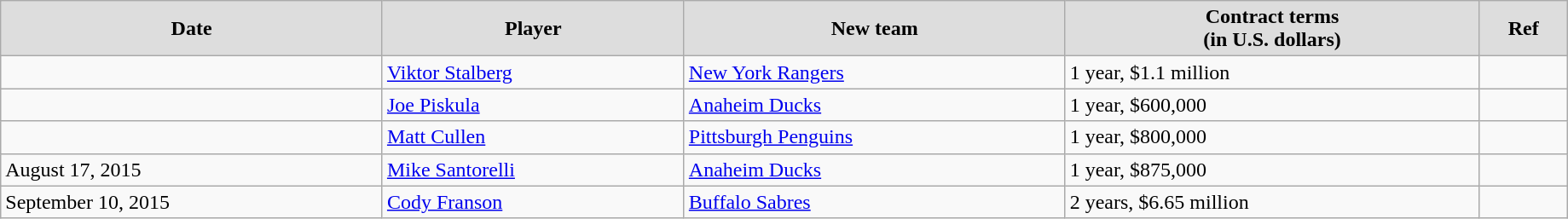<table class="wikitable" width=97%>
<tr align="center" bgcolor="#dddddd">
<td><strong>Date</strong></td>
<td><strong>Player</strong></td>
<td><strong>New team</strong></td>
<td><strong>Contract terms</strong><br><strong>(in U.S. dollars)</strong></td>
<td><strong>Ref</strong></td>
</tr>
<tr>
<td></td>
<td><a href='#'>Viktor Stalberg</a></td>
<td><a href='#'>New York Rangers</a></td>
<td>1 year, $1.1 million</td>
<td></td>
</tr>
<tr>
<td></td>
<td><a href='#'>Joe Piskula</a></td>
<td><a href='#'>Anaheim Ducks</a></td>
<td>1 year, $600,000</td>
<td></td>
</tr>
<tr>
<td></td>
<td><a href='#'>Matt Cullen</a></td>
<td><a href='#'>Pittsburgh Penguins</a></td>
<td>1 year, $800,000</td>
<td></td>
</tr>
<tr>
<td>August 17, 2015</td>
<td><a href='#'>Mike Santorelli</a></td>
<td><a href='#'>Anaheim Ducks</a></td>
<td>1 year, $875,000</td>
<td></td>
</tr>
<tr>
<td>September 10, 2015</td>
<td><a href='#'>Cody Franson</a></td>
<td><a href='#'>Buffalo Sabres</a></td>
<td>2 years, $6.65 million</td>
<td></td>
</tr>
</table>
